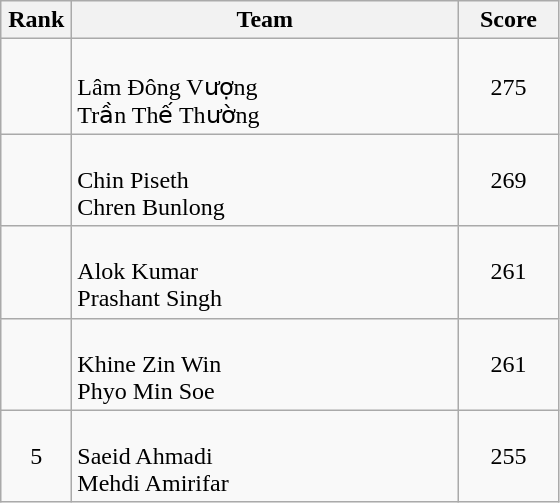<table class=wikitable style="text-align:center">
<tr>
<th width=40>Rank</th>
<th width=250>Team</th>
<th width=60>Score</th>
</tr>
<tr>
<td></td>
<td align=left><br>Lâm Đông Vượng<br>Trần Thế Thường</td>
<td>275</td>
</tr>
<tr>
<td></td>
<td align=left><br>Chin Piseth<br>Chren Bunlong</td>
<td>269</td>
</tr>
<tr>
<td></td>
<td align=left><br>Alok Kumar<br>Prashant Singh</td>
<td>261</td>
</tr>
<tr>
<td></td>
<td align=left><br>Khine Zin Win<br>Phyo Min Soe</td>
<td>261</td>
</tr>
<tr>
<td>5</td>
<td align=left><br>Saeid Ahmadi<br>Mehdi Amirifar</td>
<td>255</td>
</tr>
</table>
